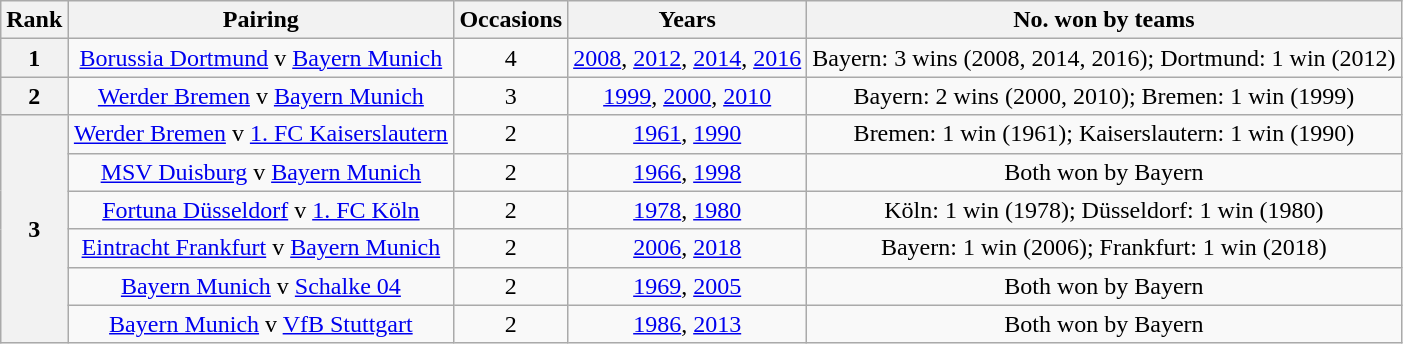<table class="wikitable" style="text-align:center">
<tr>
<th>Rank</th>
<th style="width:250px">Pairing</th>
<th>Occasions</th>
<th>Years</th>
<th>No. won by teams</th>
</tr>
<tr>
<th>1</th>
<td><a href='#'>Borussia Dortmund</a> v <a href='#'>Bayern Munich</a></td>
<td>4</td>
<td><a href='#'>2008</a>, <a href='#'>2012</a>, <a href='#'>2014</a>, <a href='#'>2016</a></td>
<td>Bayern: 3 wins (2008, 2014, 2016); Dortmund: 1 win (2012)</td>
</tr>
<tr>
<th>2</th>
<td><a href='#'>Werder Bremen</a> v <a href='#'>Bayern Munich</a></td>
<td>3</td>
<td><a href='#'>1999</a>, <a href='#'>2000</a>, <a href='#'>2010</a></td>
<td>Bayern: 2 wins (2000, 2010); Bremen: 1 win (1999)</td>
</tr>
<tr>
<th rowspan="6">3</th>
<td><a href='#'>Werder Bremen</a> v <a href='#'>1. FC Kaiserslautern</a></td>
<td>2</td>
<td><a href='#'>1961</a>, <a href='#'>1990</a></td>
<td>Bremen: 1 win (1961); Kaiserslautern: 1 win (1990)</td>
</tr>
<tr>
<td><a href='#'>MSV Duisburg</a> v <a href='#'>Bayern Munich</a></td>
<td>2</td>
<td><a href='#'>1966</a>, <a href='#'>1998</a></td>
<td>Both won by Bayern</td>
</tr>
<tr>
<td><a href='#'>Fortuna Düsseldorf</a> v <a href='#'>1. FC Köln</a></td>
<td>2</td>
<td><a href='#'>1978</a>, <a href='#'>1980</a></td>
<td>Köln: 1 win (1978); Düsseldorf: 1 win (1980)</td>
</tr>
<tr>
<td><a href='#'>Eintracht Frankfurt</a> v <a href='#'>Bayern Munich</a></td>
<td>2</td>
<td><a href='#'>2006</a>, <a href='#'>2018</a></td>
<td>Bayern: 1 win (2006); Frankfurt: 1 win (2018)</td>
</tr>
<tr>
<td><a href='#'>Bayern Munich</a> v <a href='#'>Schalke 04</a></td>
<td>2</td>
<td><a href='#'>1969</a>, <a href='#'>2005</a></td>
<td>Both won by Bayern</td>
</tr>
<tr>
<td><a href='#'>Bayern Munich</a> v <a href='#'>VfB Stuttgart</a></td>
<td>2</td>
<td><a href='#'>1986</a>, <a href='#'>2013</a></td>
<td>Both won by Bayern</td>
</tr>
</table>
